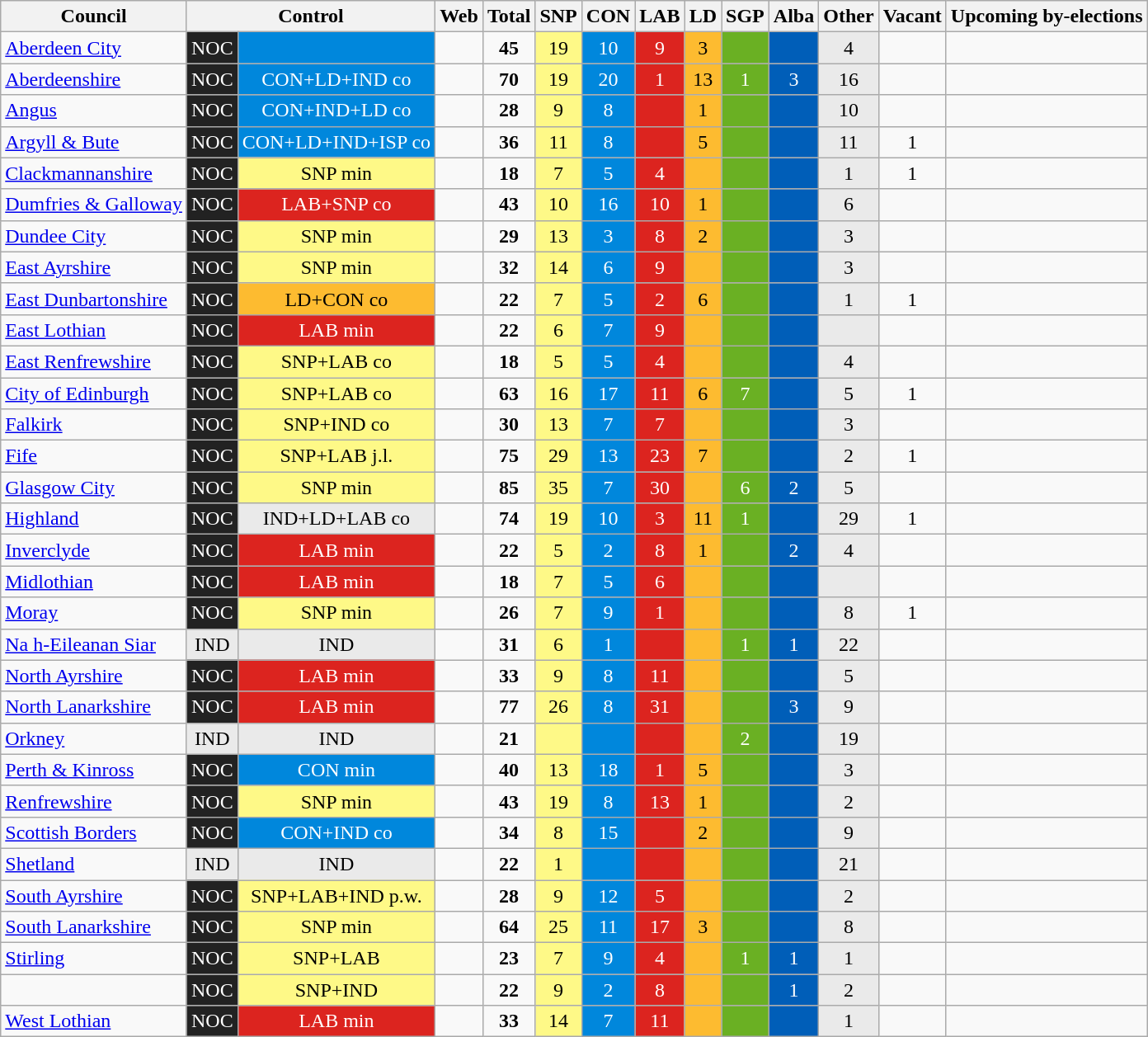<table class="wikitable sortable" style="text-align:center;">
<tr>
<th>Council</th>
<th colspan="2">Control</th>
<th><strong>Web</strong></th>
<th><strong>Total</strong></th>
<th><strong>SNP</strong></th>
<th><strong>CON</strong></th>
<th><strong>LAB</strong></th>
<th><strong>LD</strong></th>
<th><strong>SGP</strong></th>
<th><strong>Alba</strong></th>
<th><strong>Other</strong></th>
<th><strong>Vacant</strong></th>
<th>Upcoming by-elections</th>
</tr>
<tr>
<td style="background:default; text-align:left"><a href='#'>Aberdeen City</a></td>
<td style="color:white; background:#222222;">NOC</td>
<td style="background:#0087DC; color:white"></td>
<td></td>
<td><strong>45</strong></td>
<td style="background:#FEF987;">19</td>
<td style="color:white; background:#0087DC;">10</td>
<td style="color:white; background:#DC241f;">9</td>
<td style="background:#FDBB30;">3</td>
<td style="color:white; background:#6AB023;"></td>
<td style="color:white; background:#005EB8;"></td>
<td style="background:#eaeaea;">4</td>
<td></td>
<td></td>
</tr>
<tr>
<td style="background:default; text-align:left"><a href='#'>Aberdeenshire</a></td>
<td style="color:white; background:#222222;">NOC</td>
<td style="color:white; background:#0087DC; color:white">CON+LD+IND co</td>
<td></td>
<td><strong>70</strong></td>
<td style="background:#FEF987;">19</td>
<td style="color:white; background:#0087DC;">20</td>
<td style="color:white; background:#DC241f;">1</td>
<td style="background:#FDBB30;">13</td>
<td style="color:white; background:#6AB023;">1</td>
<td style="color:white; background:#005EB8;">3</td>
<td style="background:#eaeaea;">16</td>
<td></td>
<td></td>
</tr>
<tr>
<td style="background:default; text-align:left"><a href='#'>Angus</a></td>
<td style="color:white; background:#222222;">NOC</td>
<td style="color:white; background:#0087DC; color:white">CON+IND+LD co</td>
<td></td>
<td><strong>28</strong></td>
<td style="background:#FEF987;">9</td>
<td style="color:white; background:#0087DC;">8</td>
<td style="color:white; background:#DC241f;"></td>
<td style="background:#FDBB30;">1</td>
<td style="color:white; background:#6AB023;"></td>
<td style="color:white; background:#005EB8;"></td>
<td style="background:#eaeaea;">10</td>
<td></td>
<td></td>
</tr>
<tr>
<td style="background:default; text-align:left"><a href='#'>Argyll & Bute</a></td>
<td style="color:white; background:#222222;">NOC</td>
<td style="background:#0087DC; color:white">CON+LD+IND+ISP co</td>
<td></td>
<td><strong>36</strong></td>
<td style="background:#FEF987;">11</td>
<td style="color:white; background:#0087DC;">8</td>
<td style="color:white; background:#DC241f;"></td>
<td style="background:#FDBB30;">5</td>
<td style="color:white; background:#6AB023;"></td>
<td style="color:white; background:#005EB8;"></td>
<td style="background:#eaeaea;">11</td>
<td>1</td>
<td></td>
</tr>
<tr>
<td style="background:default; text-align:left"><a href='#'>Clackmannanshire</a></td>
<td style="color:white; background:#222222;">NOC</td>
<td style="background:#FEF987">SNP min</td>
<td></td>
<td><strong>18</strong></td>
<td style="background:#FEF987;">7</td>
<td style="color:white; background:#0087DC;">5</td>
<td style="color:white; background:#DC241f;">4</td>
<td style="background:#FDBB30;"></td>
<td style="color:white; background:#6AB023;"></td>
<td style="color:white; background:#005EB8;"></td>
<td style="background:#eaeaea;">1</td>
<td>1</td>
<td></td>
</tr>
<tr>
<td style="background:default; text-align:left"><a href='#'>Dumfries & Galloway</a></td>
<td style="color:white; background:#222222;">NOC</td>
<td style="color:white; background:#DC241F">LAB+SNP co</td>
<td></td>
<td><strong>43</strong></td>
<td style="background:#FEF987;">10</td>
<td style="color:white; background:#0087DC;">16</td>
<td style="color:white; background:#DC241f;">10</td>
<td style="background:#FDBB30;">1</td>
<td style="color:white; background:#6AB023;"></td>
<td style="color:white; background:#005EB8;"></td>
<td style="background:#eaeaea;">6</td>
<td></td>
<td></td>
</tr>
<tr>
<td style="background:default; text-align:left"><a href='#'>Dundee City</a></td>
<td style="color:white; background:#222222;">NOC</td>
<td style="background:#FEF987">SNP min</td>
<td></td>
<td><strong>29</strong></td>
<td style="background:#FEF987;">13</td>
<td style="color:white; background:#0087DC;">3</td>
<td style="color:white; background:#DC241f;">8</td>
<td style="background:#FDBB30;">2</td>
<td style="color:white; background:#6AB023;"></td>
<td style="color:white; background:#005EB8;"></td>
<td style="background:#eaeaea;">3</td>
<td></td>
<td></td>
</tr>
<tr>
<td style="background:default; text-align:left"><a href='#'>East Ayrshire</a></td>
<td style="color:white; background:#222222;">NOC</td>
<td style="background:#FEF987">SNP min</td>
<td></td>
<td><strong>32</strong></td>
<td style="background:#FEF987;">14</td>
<td style="color:white; background:#0087DC;">6</td>
<td style="color:white; background:#DC241f;">9</td>
<td style="background:#FDBB30;"></td>
<td style="color:white; background:#6AB023;"></td>
<td style="color:white; background:#005EB8;"></td>
<td style="background:#eaeaea;">3</td>
<td></td>
<td></td>
</tr>
<tr>
<td style="background:default; text-align:left"><a href='#'>East Dunbartonshire</a></td>
<td style="color:white; background:#222222;">NOC</td>
<td style="background:#FDBB30">LD+CON co</td>
<td></td>
<td><strong>22</strong></td>
<td style="background:#FEF987;">7</td>
<td style="color:white; background:#0087DC;">5</td>
<td style="color:white; background:#DC241f;">2</td>
<td style="background:#FDBB30;">6</td>
<td style="color:white; background:#6AB023;"></td>
<td style="color:white; background:#005EB8;"></td>
<td style="background:#eaeaea;">1</td>
<td>1</td>
<td></td>
</tr>
<tr>
<td style="background:default; text-align:left"><a href='#'>East Lothian</a></td>
<td style="color:white; background:#222222;">NOC</td>
<td style="color:white; background:#DC241F">LAB min</td>
<td></td>
<td><strong>22</strong></td>
<td style="background:#FEF987;">6</td>
<td style="color:white; background:#0087DC;">7</td>
<td style="color:white; background:#DC241f;">9</td>
<td style="background:#FDBB30;"></td>
<td style="color:white; background:#6AB023;"></td>
<td style="color:white; background:#005EB8;"></td>
<td style="background:#eaeaea;"></td>
<td></td>
<td></td>
</tr>
<tr>
<td style="background:default; text-align:left"><a href='#'>East Renfrewshire</a></td>
<td style="color:white; background:#222222;">NOC</td>
<td style="background:#FEF987;">SNP+LAB co</td>
<td></td>
<td><strong>18</strong></td>
<td style="background:#FEF987;">5</td>
<td style="color:white; background:#0087DC;">5</td>
<td style="color:white; background:#DC241f;">4</td>
<td style="background:#FDBB30;"></td>
<td style="color:white; background:#6AB023;"></td>
<td style="color:white; background:#005EB8;"></td>
<td style="background:#eaeaea;">4</td>
<td></td>
<td></td>
</tr>
<tr>
<td style="background:default; text-align:left"><a href='#'>City of Edinburgh</a></td>
<td style="color:white; background:#222222;">NOC</td>
<td style="background:#FEF987">SNP+LAB co</td>
<td></td>
<td><strong>63</strong></td>
<td style="background:#FEF987;">16</td>
<td style="color:white; background:#0087DC;">17</td>
<td style="color:white; background:#DC241f;">11</td>
<td style="background:#FDBB30;">6</td>
<td style="color:white; background:#6AB023;">7</td>
<td style="color:white; background:#005EB8;"></td>
<td style="background:#eaeaea;">5</td>
<td>1</td>
<td></td>
</tr>
<tr>
<td style="background:default; text-align:left"><a href='#'>Falkirk</a></td>
<td style="color:white; background:#222222;">NOC</td>
<td style="background:#FEF987">SNP+IND co</td>
<td></td>
<td><strong>30</strong></td>
<td style="background:#FEF987;">13</td>
<td style="color:white; background:#0087DC;">7</td>
<td style="color:white; background:#DC241f;">7</td>
<td style="background:#FDBB30;"></td>
<td style="color:white; background:#6AB023;"></td>
<td style="color:white; background:#005EB8;"></td>
<td style="background:#eaeaea;">3</td>
<td></td>
<td></td>
</tr>
<tr>
<td style="background:default; text-align:left"><a href='#'>Fife</a></td>
<td style="color:white; background:#222222;">NOC</td>
<td style="background:#FEF987">SNP+LAB j.l.</td>
<td></td>
<td><strong>75</strong></td>
<td style="background:#FEF987;">29</td>
<td style="color:white; background:#0087DC;">13</td>
<td style="color:white; background:#DC241f;">23</td>
<td style="background:#FDBB30;">7</td>
<td style="color:white; background:#6AB023;"></td>
<td style="color:white; background:#005EB8;"></td>
<td style="background:#eaeaea;">2</td>
<td>1</td>
<td></td>
</tr>
<tr>
<td style="background:default; text-align:left"><a href='#'>Glasgow City</a></td>
<td style="color:white; background:#222222;">NOC</td>
<td style="background:#FEF987">SNP min</td>
<td></td>
<td><strong>85</strong></td>
<td style="background:#FEF987;">35</td>
<td style="color:white; background:#0087DC;">7</td>
<td style="color:white; background:#DC241f;">30</td>
<td style="background:#FDBB30;"></td>
<td style="color:white; background:#6AB023;">6</td>
<td style="color:white; background:#005EB8;">2</td>
<td style="background:#eaeaea;">5</td>
<td></td>
<td></td>
</tr>
<tr>
<td style="background:default; text-align:left"><a href='#'>Highland</a></td>
<td style="color:white; background:#222222;">NOC</td>
<td style="background:#eaeaea;">IND+LD+LAB co</td>
<td></td>
<td><strong>74</strong></td>
<td style="background:#FEF987;">19</td>
<td style="color:white; background:#0087DC;">10</td>
<td style="color:white; background:#DC241f;">3</td>
<td style="background:#FDBB30;">11</td>
<td style="color:white; background:#6AB023;">1</td>
<td style="color:white; background:#005EB8;"></td>
<td style="background:#eaeaea;">29</td>
<td>1</td>
<td></td>
</tr>
<tr>
<td style="background:default; text-align:left"><a href='#'>Inverclyde</a></td>
<td style="color:white; background:#222222;">NOC</td>
<td style="color:white; background:#DC241F">LAB min</td>
<td></td>
<td><strong>22</strong></td>
<td style="background:#FEF987;">5</td>
<td style="color:white; background:#0087DC;">2</td>
<td style="color:white; background:#DC241f;">8</td>
<td style="background:#FDBB30;">1</td>
<td style="color:white; background:#6AB023;"></td>
<td style="color:white; background:#005EB8;">2</td>
<td style="background:#eaeaea;">4</td>
<td></td>
<td></td>
</tr>
<tr>
<td style="background:default; text-align:left"><a href='#'>Midlothian</a></td>
<td style="color:white; background:#222222;">NOC</td>
<td style="color:white; background:#DC241F;">LAB min</td>
<td></td>
<td><strong>18</strong></td>
<td style="background:#FEF987;">7</td>
<td style="color:white; background:#0087DC;">5</td>
<td style="color:white; background:#DC241f;">6</td>
<td style="background:#FDBB30;"></td>
<td style="color:white; background:#6AB023;"></td>
<td style="color:white; background:#005EB8;"></td>
<td style="background:#eaeaea;"></td>
<td></td>
<td></td>
</tr>
<tr>
<td style="background:default; text-align:left"><a href='#'>Moray</a></td>
<td style="color:white; background:#222222;">NOC</td>
<td style="background:#FEF987;">SNP min</td>
<td></td>
<td><strong>26</strong></td>
<td style="background:#FEF987;">7</td>
<td style="color:white; background:#0087DC;">9</td>
<td style="color:white; background:#DC241f;">1</td>
<td style="background:#FDBB30;"></td>
<td style="color:white; background:#6AB023;"></td>
<td style="color:white; background:#005EB8;"></td>
<td style="background:#eaeaea;">8</td>
<td>1</td>
<td></td>
</tr>
<tr>
<td style="background:default; text-align:left"><a href='#'>Na h-Eileanan Siar</a></td>
<td style="background:#eaeaea;">IND</td>
<td style="background:#eaeaea;">IND</td>
<td></td>
<td><strong>31</strong></td>
<td style="background:#FEF987;">6</td>
<td style="color:white; background:#0087DC;">1</td>
<td style="color:white; background:#DC241f;"></td>
<td style="background:#FDBB30;"></td>
<td style="color:white; background:#6AB023;">1</td>
<td style="color:white; background:#005EB8;">1</td>
<td style="background:#eaeaea;">22</td>
<td></td>
<td></td>
</tr>
<tr>
<td style="background:default; text-align:left"><a href='#'>North Ayrshire</a></td>
<td style="color:white; background:#222222;">NOC</td>
<td style="color:white; background:#DC241F;">LAB min</td>
<td></td>
<td><strong>33</strong></td>
<td style="background:#FEF987;">9</td>
<td style="color:white; background:#0087DC;">8</td>
<td style="color:white; background:#DC241f;">11</td>
<td style="background:#FDBB30;"></td>
<td style="color:white; background:#6AB023;"></td>
<td style="color:white; background:#005EB8;"></td>
<td style="background:#eaeaea;">5</td>
<td></td>
<td></td>
</tr>
<tr>
<td style="background:default; text-align:left"><a href='#'>North Lanarkshire</a></td>
<td style="color:white; background:#222222;">NOC</td>
<td style="color:white; background:#DC241F;">LAB min</td>
<td></td>
<td><strong>77</strong></td>
<td style="background:#FEF987;">26</td>
<td style="color:white; background:#0087DC;">8</td>
<td style="color:white; background:#DC241f;">31</td>
<td style="background:#FDBB30;"></td>
<td style="color:white; background:#6AB023;"></td>
<td style="color:white; background:#005EB8;">3</td>
<td style="background:#eaeaea;">9</td>
<td></td>
<td></td>
</tr>
<tr>
<td style="background:default; text-align:left"><a href='#'>Orkney</a></td>
<td style="background:#eaeaea;">IND</td>
<td style="background:#eaeaea;">IND</td>
<td></td>
<td><strong>21</strong></td>
<td style="background:#FEF987;"></td>
<td style="color:white; background:#0087DC;"></td>
<td style="color:white; background:#DC241f;"></td>
<td style="background:#FDBB30;"></td>
<td style="color:white; background:#6AB023;">2</td>
<td style="color:white; background:#005EB8;"></td>
<td style="background:#eaeaea;">19</td>
<td></td>
<td></td>
</tr>
<tr>
<td style="background:default; text-align:left"><a href='#'>Perth & Kinross</a></td>
<td style="color:white; background:#222222;">NOC</td>
<td style="color:white; background:#0087DC; color:white">CON min</td>
<td></td>
<td><strong>40</strong></td>
<td style="background:#FEF987;">13</td>
<td style="color:white; background:#0087DC;">18</td>
<td style="color:white; background:#DC241f;">1</td>
<td style="background:#FDBB30;">5</td>
<td style="color:white; background:#6AB023;"></td>
<td style="color:white; background:#005EB8;"></td>
<td style="background:#eaeaea;">3</td>
<td></td>
<td></td>
</tr>
<tr>
<td style="background:default; text-align:left"><a href='#'>Renfrewshire</a></td>
<td style="color:white; background:#222222;">NOC</td>
<td style="background:#FEF987">SNP min</td>
<td></td>
<td><strong>43</strong></td>
<td style="background:#FEF987;">19</td>
<td style="color:white; background:#0087DC;">8</td>
<td style="color:white; background:#DC241f;">13</td>
<td style="background:#FDBB30;">1</td>
<td style="color:white; background:#6AB023;"></td>
<td style="color:white; background:#005EB8;"></td>
<td style="background:#eaeaea;">2</td>
<td></td>
<td></td>
</tr>
<tr>
<td style="background:default; text-align:left"><a href='#'>Scottish Borders</a></td>
<td style="color:white; background:#222222;">NOC</td>
<td style="color:white; background:#0087DC; color:white">CON+IND co</td>
<td></td>
<td><strong>34</strong></td>
<td style="background:#FEF987;">8</td>
<td style="color:white; background:#0087DC;">15</td>
<td style="color:white; background:#DC241f;"></td>
<td style="background:#FDBB30;">2</td>
<td style="color:white; background:#6AB023;"></td>
<td style="color:white; background:#005EB8;"></td>
<td style="background:#eaeaea;">9</td>
<td></td>
<td></td>
</tr>
<tr>
<td style="background:default; text-align:left"><a href='#'>Shetland</a></td>
<td style="background:#eaeaea;">IND</td>
<td style="background:#eaeaea;">IND</td>
<td></td>
<td><strong>22</strong></td>
<td style="background:#FEF987;">1</td>
<td style="color:white; background:#0087DC;"></td>
<td style="color:white; background:#DC241f;"></td>
<td style="background:#FDBB30;"></td>
<td style="color:white; background:#6AB023;"></td>
<td style="color:white; background:#005EB8;"></td>
<td style="background:#eaeaea;">21</td>
<td></td>
<td></td>
</tr>
<tr>
<td style="background:default; text-align:left"><a href='#'>South Ayrshire</a></td>
<td style="color:white; background:#222222;">NOC</td>
<td style="background:#FEF987;">SNP+LAB+IND p.w.</td>
<td></td>
<td><strong>28</strong></td>
<td style="background:#FEF987;">9</td>
<td style="color:white; background:#0087DC;">12</td>
<td style="color:white; background:#DC241f;">5</td>
<td style="background:#FDBB30;"></td>
<td style="color:white; background:#6AB023;"></td>
<td style="color:white; background:#005EB8;"></td>
<td style="background:#eaeaea;">2</td>
<td></td>
<td></td>
</tr>
<tr>
<td style="background:default; text-align:left"><a href='#'>South Lanarkshire</a></td>
<td style="color:white; background:#222222;">NOC</td>
<td style="background:#FEF987">SNP min</td>
<td></td>
<td><strong>64</strong></td>
<td style="background:#FEF987;">25</td>
<td style="color:white; background:#0087DC;">11</td>
<td style="color:white; background:#DC241f;">17</td>
<td style="background:#FDBB30;">3</td>
<td style="color:white; background:#6AB023;"></td>
<td style="color:white; background:#005EB8;"></td>
<td style="background:#eaeaea;">8</td>
<td></td>
<td></td>
</tr>
<tr>
<td style="background:default; text-align:left"><a href='#'>Stirling</a></td>
<td style="color:white; background:#222222;">NOC</td>
<td style="background:#FEF987">SNP+LAB</td>
<td></td>
<td><strong>23</strong></td>
<td style="background:#FEF987;">7</td>
<td style="color:white; background:#0087DC;">9</td>
<td style="color:white; background:#DC241f;">4</td>
<td style="background:#FDBB30;"></td>
<td style="color:white; background:#6AB023;">1</td>
<td style="color:white; background:#005EB8;">1</td>
<td style="background:#eaeaea;">1</td>
<td></td>
<td></td>
</tr>
<tr>
<td style="background:default; text-align:left"></td>
<td style="color:white; background:#222222;">NOC</td>
<td style="background:#FEF987">SNP+IND</td>
<td></td>
<td><strong>22</strong></td>
<td style="background:#FEF987;">9</td>
<td style="color:white; background:#0087DC;">2</td>
<td style="color:white; background:#DC241f;">8</td>
<td style="background:#FDBB30;"></td>
<td style="color:white; background:#6AB023;"></td>
<td style="color:white; background:#005EB8;">1</td>
<td style="background:#eaeaea;">2</td>
<td></td>
<td></td>
</tr>
<tr>
<td style="background:default; text-align:left"><a href='#'>West Lothian</a></td>
<td style="color:white; background:#222222;">NOC</td>
<td style="color:white; background:#DC241F;">LAB min</td>
<td></td>
<td><strong>33</strong></td>
<td style="background:#FEF987;">14</td>
<td style="color:white; background:#0087DC;">7</td>
<td style="color:white; background:#DC241f;">11</td>
<td style="background:#FDBB30;"></td>
<td style="color:white; background:#6AB023;"></td>
<td style="color:white; background:#005EB8;"></td>
<td style="background:#eaeaea;">1</td>
<td></td>
<td></td>
</tr>
</table>
